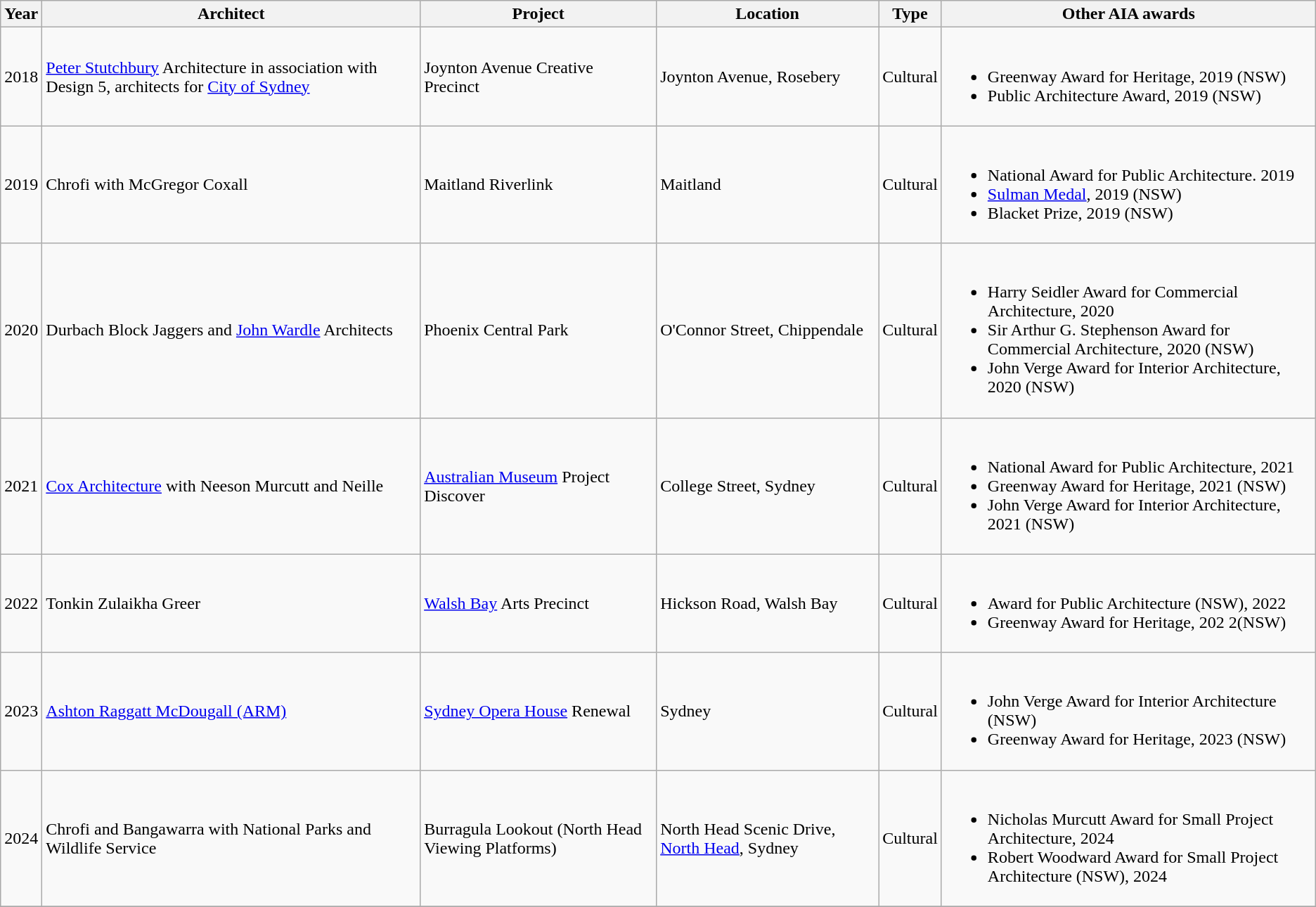<table class="wikitable sortable">
<tr>
<th>Year</th>
<th>Architect</th>
<th>Project</th>
<th>Location</th>
<th>Type</th>
<th>Other AIA awards</th>
</tr>
<tr>
<td>2018</td>
<td><a href='#'>Peter Stutchbury</a> Architecture in association with Design 5, architects for <a href='#'>City of Sydney</a></td>
<td>Joynton Avenue Creative Precinct</td>
<td>Joynton Avenue, Rosebery</td>
<td>Cultural</td>
<td><br><ul><li>Greenway Award for Heritage, 2019 (NSW)</li><li>Public Architecture Award, 2019 (NSW)</li></ul></td>
</tr>
<tr>
<td>2019</td>
<td>Chrofi with McGregor Coxall</td>
<td>Maitland Riverlink</td>
<td>Maitland</td>
<td>Cultural</td>
<td><br><ul><li>National Award for Public Architecture. 2019</li><li><a href='#'>Sulman Medal</a>, 2019 (NSW)</li><li>Blacket Prize, 2019 (NSW)</li></ul></td>
</tr>
<tr>
<td>2020</td>
<td>Durbach Block Jaggers and <a href='#'>John Wardle</a> Architects</td>
<td>Phoenix Central Park </td>
<td>O'Connor Street, Chippendale</td>
<td>Cultural</td>
<td><br><ul><li>Harry Seidler Award for Commercial Architecture, 2020 </li><li>Sir Arthur G. Stephenson Award for Commercial Architecture, 2020 (NSW)</li><li>John Verge Award for Interior Architecture, 2020 (NSW)</li></ul></td>
</tr>
<tr>
<td>2021</td>
<td><a href='#'>Cox Architecture</a> with Neeson Murcutt and Neille</td>
<td><a href='#'>Australian Museum</a> Project Discover</td>
<td>College Street, Sydney</td>
<td>Cultural</td>
<td><br><ul><li>National Award for Public Architecture, 2021</li><li>Greenway Award for Heritage, 2021 (NSW)</li><li>John Verge Award for Interior Architecture, 2021 (NSW)</li></ul></td>
</tr>
<tr>
<td>2022</td>
<td>Tonkin Zulaikha Greer</td>
<td><a href='#'>Walsh Bay</a> Arts Precinct</td>
<td>Hickson Road, Walsh Bay</td>
<td>Cultural</td>
<td><br><ul><li>Award for Public Architecture (NSW), 2022</li><li>Greenway Award for Heritage, 202 2(NSW)</li></ul></td>
</tr>
<tr>
<td>2023</td>
<td><a href='#'>Ashton Raggatt McDougall (ARM)</a></td>
<td><a href='#'>Sydney Opera House</a> Renewal</td>
<td>Sydney</td>
<td>Cultural</td>
<td><br><ul><li>John Verge Award for Interior Architecture (NSW)</li><li>Greenway Award for Heritage, 2023 (NSW)</li></ul></td>
</tr>
<tr>
<td>2024</td>
<td>Chrofi and Bangawarra with National Parks and Wildlife Service</td>
<td>Burragula Lookout (North Head Viewing Platforms)</td>
<td>North Head Scenic Drive, <a href='#'>North Head</a>, Sydney</td>
<td>Cultural</td>
<td><br><ul><li>Nicholas Murcutt Award for Small Project Architecture, 2024</li><li>Robert Woodward Award for Small Project Architecture (NSW), 2024</li></ul></td>
</tr>
<tr>
</tr>
</table>
